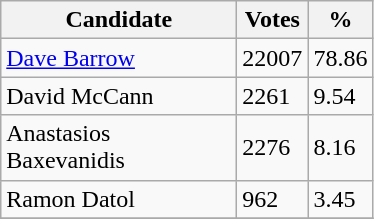<table class="wikitable">
<tr>
<th bgcolor="#DDDDFF" width="150px">Candidate</th>
<th bgcolor="#DDDDFF">Votes</th>
<th bgcolor="#DDDDFF">%</th>
</tr>
<tr>
<td><a href='#'>Dave Barrow</a></td>
<td>22007</td>
<td>78.86</td>
</tr>
<tr>
<td>David McCann</td>
<td>2261</td>
<td>9.54</td>
</tr>
<tr>
<td>Anastasios Baxevanidis</td>
<td>2276</td>
<td>8.16</td>
</tr>
<tr>
<td>Ramon Datol</td>
<td>962</td>
<td>3.45</td>
</tr>
<tr>
</tr>
</table>
